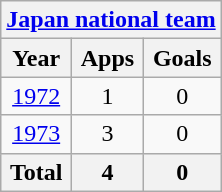<table class="wikitable" style="text-align:center">
<tr>
<th colspan=3><a href='#'>Japan national team</a></th>
</tr>
<tr>
<th>Year</th>
<th>Apps</th>
<th>Goals</th>
</tr>
<tr>
<td><a href='#'>1972</a></td>
<td>1</td>
<td>0</td>
</tr>
<tr>
<td><a href='#'>1973</a></td>
<td>3</td>
<td>0</td>
</tr>
<tr>
<th>Total</th>
<th>4</th>
<th>0</th>
</tr>
</table>
